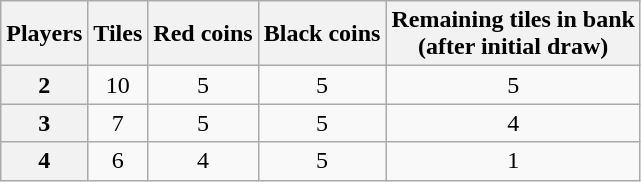<table class="wikitable" style="font-size:100%;text-align:center;">
<tr>
<th>Players</th>
<th>Tiles</th>
<th>Red coins</th>
<th>Black coins</th>
<th>Remaining tiles in bank<br>(after initial draw)</th>
</tr>
<tr>
<th>2</th>
<td>10</td>
<td>5</td>
<td>5</td>
<td>5</td>
</tr>
<tr>
<th>3</th>
<td>7</td>
<td>5</td>
<td>5</td>
<td>4</td>
</tr>
<tr>
<th>4</th>
<td>6</td>
<td>4</td>
<td>5</td>
<td>1</td>
</tr>
</table>
